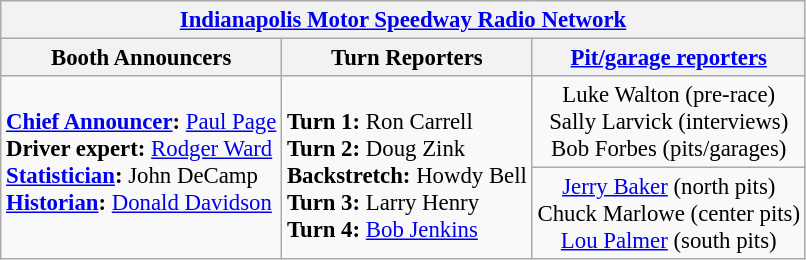<table class="wikitable" style="font-size: 95%;">
<tr>
<th colspan=3><a href='#'>Indianapolis Motor Speedway Radio Network</a></th>
</tr>
<tr>
<th>Booth Announcers</th>
<th>Turn Reporters</th>
<th><a href='#'>Pit/garage reporters</a></th>
</tr>
<tr>
<td valign="top" rowspan=2><br><strong><a href='#'>Chief Announcer</a>:</strong> <a href='#'>Paul Page</a><br>
<strong>Driver expert:</strong> <a href='#'>Rodger Ward</a><br>
<strong><a href='#'>Statistician</a>:</strong> John DeCamp<br>
<strong><a href='#'>Historian</a>:</strong> <a href='#'>Donald Davidson</a><br></td>
<td valign="top" rowspan=2><br><strong>Turn 1:</strong> Ron Carrell<br>
<strong>Turn 2:</strong> Doug Zink<br>
<strong>Backstretch:</strong> Howdy Bell<br>
<strong>Turn 3:</strong> Larry Henry<br>
<strong>Turn 4:</strong> <a href='#'>Bob Jenkins</a><br></td>
<td align="center" valign="top">Luke Walton (pre-race)<br>Sally Larvick (interviews)<br>Bob Forbes (pits/garages)<br></td>
</tr>
<tr>
<td align="center" valign="top"><a href='#'>Jerry Baker</a> (north pits)<br>Chuck Marlowe (center pits)<br><a href='#'>Lou Palmer</a> (south pits)<br></td>
</tr>
</table>
